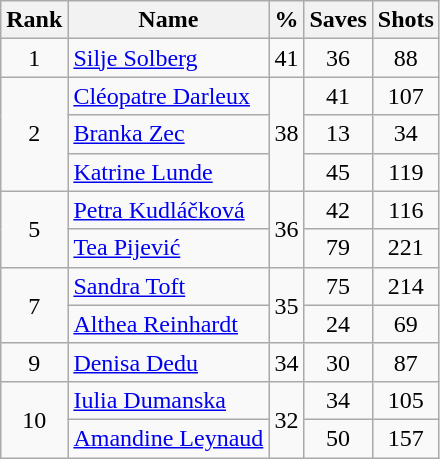<table class="wikitable sortable" style="text-align: center;">
<tr>
<th>Rank</th>
<th>Name</th>
<th>%</th>
<th>Saves</th>
<th>Shots</th>
</tr>
<tr>
<td>1</td>
<td style="text-align: left;"> <a href='#'>Silje Solberg</a></td>
<td>41</td>
<td>36</td>
<td>88</td>
</tr>
<tr>
<td rowspan="3">2</td>
<td style="text-align: left;"> <a href='#'>Cléopatre Darleux</a></td>
<td rowspan="3">38</td>
<td>41</td>
<td>107</td>
</tr>
<tr>
<td style="text-align: left;"> <a href='#'>Branka Zec</a></td>
<td>13</td>
<td>34</td>
</tr>
<tr>
<td style="text-align: left;"> <a href='#'>Katrine Lunde</a></td>
<td>45</td>
<td>119</td>
</tr>
<tr>
<td rowspan="2">5</td>
<td style="text-align: left;"> <a href='#'>Petra Kudláčková</a></td>
<td rowspan="2">36</td>
<td>42</td>
<td>116</td>
</tr>
<tr>
<td style="text-align: left;"> <a href='#'>Tea Pijević</a></td>
<td>79</td>
<td>221</td>
</tr>
<tr>
<td rowspan="2">7</td>
<td style="text-align: left;"> <a href='#'>Sandra Toft</a></td>
<td rowspan="2">35</td>
<td>75</td>
<td>214</td>
</tr>
<tr>
<td style="text-align: left;"> <a href='#'>Althea Reinhardt</a></td>
<td>24</td>
<td>69</td>
</tr>
<tr>
<td>9</td>
<td style="text-align: left;"> <a href='#'>Denisa Dedu</a></td>
<td>34</td>
<td>30</td>
<td>87</td>
</tr>
<tr>
<td rowspan="2">10</td>
<td style="text-align: left;"> <a href='#'>Iulia Dumanska</a></td>
<td rowspan="2">32</td>
<td>34</td>
<td>105</td>
</tr>
<tr>
<td style="text-align: left;"> <a href='#'>Amandine Leynaud</a></td>
<td>50</td>
<td>157</td>
</tr>
</table>
